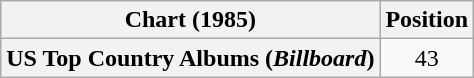<table class="wikitable plainrowheaders" style="text-align:center">
<tr>
<th scope="col">Chart (1985)</th>
<th scope="col">Position</th>
</tr>
<tr>
<th scope="row">US Top Country Albums (<em>Billboard</em>)</th>
<td>43</td>
</tr>
</table>
